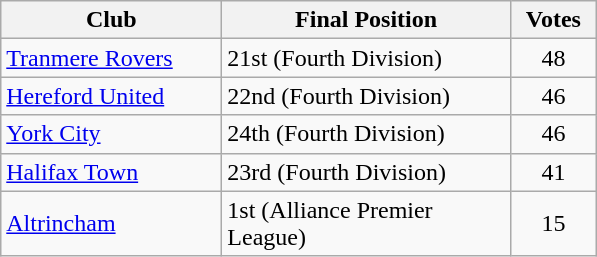<table class="wikitable" style="text-align:left;">
<tr>
<th width=140>Club</th>
<th width=185>Final Position</th>
<th width=50>Votes</th>
</tr>
<tr>
<td><a href='#'>Tranmere Rovers</a></td>
<td>21st (Fourth Division)</td>
<td align=center>48</td>
</tr>
<tr>
<td><a href='#'>Hereford United</a></td>
<td>22nd (Fourth Division)</td>
<td align=center>46</td>
</tr>
<tr>
<td><a href='#'>York City</a></td>
<td>24th (Fourth Division)</td>
<td align=center>46</td>
</tr>
<tr>
<td><a href='#'>Halifax Town</a></td>
<td>23rd (Fourth Division)</td>
<td align=center>41</td>
</tr>
<tr>
<td><a href='#'>Altrincham</a></td>
<td>1st (Alliance Premier League)</td>
<td align=center>15</td>
</tr>
</table>
